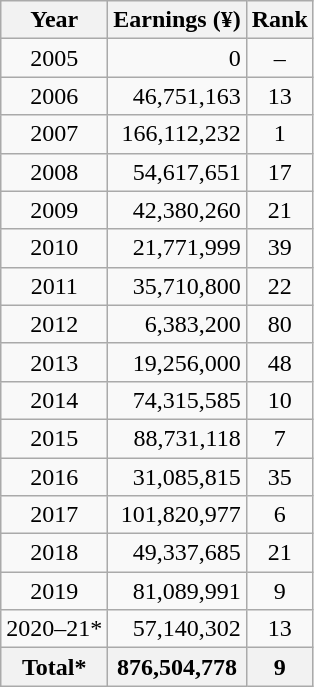<table class=wikitable style="text-align:center">
<tr>
<th>Year</th>
<th>Earnings (¥)</th>
<th>Rank</th>
</tr>
<tr>
<td>2005</td>
<td align=right>0</td>
<td>–</td>
</tr>
<tr>
<td>2006</td>
<td align=right>46,751,163</td>
<td>13</td>
</tr>
<tr>
<td>2007</td>
<td align=right>166,112,232</td>
<td>1</td>
</tr>
<tr>
<td>2008</td>
<td align=right>54,617,651</td>
<td>17</td>
</tr>
<tr>
<td>2009</td>
<td align=right>42,380,260</td>
<td>21</td>
</tr>
<tr>
<td>2010</td>
<td align=right>21,771,999</td>
<td>39</td>
</tr>
<tr>
<td>2011</td>
<td align=right>35,710,800</td>
<td>22</td>
</tr>
<tr>
<td>2012</td>
<td align=right>6,383,200</td>
<td>80</td>
</tr>
<tr>
<td>2013</td>
<td align=right>19,256,000</td>
<td>48</td>
</tr>
<tr>
<td>2014</td>
<td align=right>74,315,585</td>
<td>10</td>
</tr>
<tr>
<td>2015</td>
<td align=right>88,731,118</td>
<td>7</td>
</tr>
<tr>
<td>2016</td>
<td align=right>31,085,815</td>
<td>35</td>
</tr>
<tr>
<td>2017</td>
<td align=right>101,820,977</td>
<td>6</td>
</tr>
<tr>
<td>2018</td>
<td align=right>49,337,685</td>
<td>21</td>
</tr>
<tr>
<td>2019</td>
<td align=right>81,089,991</td>
<td>9</td>
</tr>
<tr>
<td>2020–21*</td>
<td align=right>57,140,302</td>
<td>13</td>
</tr>
<tr>
<th>Total*</th>
<th>876,504,778</th>
<th>9</th>
</tr>
</table>
